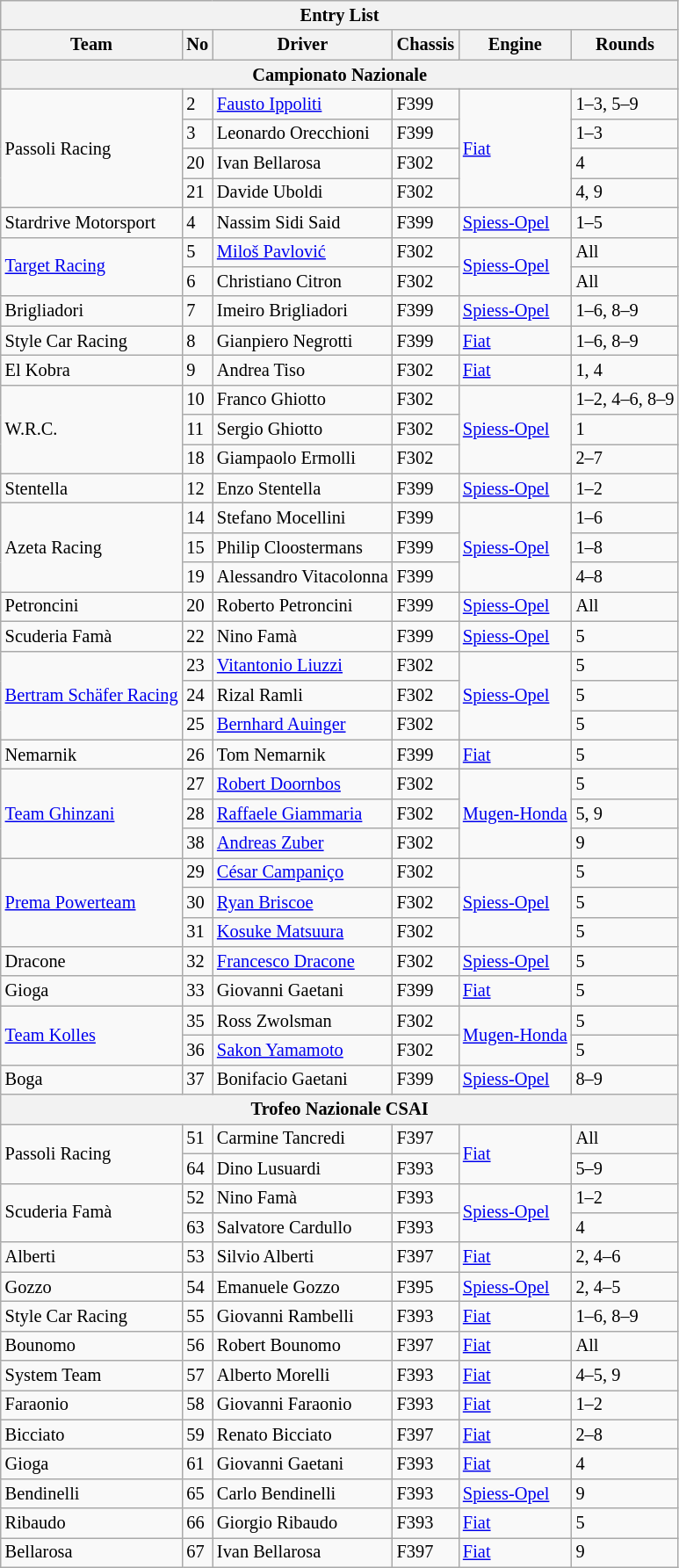<table class="wikitable" style="font-size: 85%;">
<tr>
<th colspan=7>Entry List</th>
</tr>
<tr>
<th>Team</th>
<th>No</th>
<th>Driver</th>
<th>Chassis</th>
<th>Engine</th>
<th>Rounds</th>
</tr>
<tr>
<th colspan=6>Campionato Nazionale</th>
</tr>
<tr>
<td rowspan=4> Passoli Racing</td>
<td>2</td>
<td> <a href='#'>Fausto Ippoliti</a></td>
<td>F399</td>
<td rowspan=4><a href='#'>Fiat</a></td>
<td>1–3, 5–9</td>
</tr>
<tr>
<td>3</td>
<td> Leonardo Orecchioni</td>
<td>F399</td>
<td>1–3</td>
</tr>
<tr>
<td>20</td>
<td> Ivan Bellarosa</td>
<td>F302</td>
<td>4</td>
</tr>
<tr>
<td>21</td>
<td> Davide Uboldi</td>
<td>F302</td>
<td>4, 9</td>
</tr>
<tr>
<td> Stardrive Motorsport</td>
<td>4</td>
<td> Nassim Sidi Said</td>
<td>F399</td>
<td><a href='#'>Spiess-Opel</a></td>
<td>1–5</td>
</tr>
<tr>
<td rowspan=2> <a href='#'>Target Racing</a></td>
<td>5</td>
<td> <a href='#'>Miloš Pavlović</a></td>
<td>F302</td>
<td rowspan=2><a href='#'>Spiess-Opel</a></td>
<td>All</td>
</tr>
<tr>
<td>6</td>
<td> Christiano Citron</td>
<td>F302</td>
<td>All</td>
</tr>
<tr>
<td> Brigliadori</td>
<td>7</td>
<td> Imeiro Brigliadori</td>
<td>F399</td>
<td><a href='#'>Spiess-Opel</a></td>
<td>1–6, 8–9</td>
</tr>
<tr>
<td> Style Car Racing</td>
<td>8</td>
<td> Gianpiero Negrotti</td>
<td>F399</td>
<td><a href='#'>Fiat</a></td>
<td>1–6, 8–9</td>
</tr>
<tr>
<td> El Kobra</td>
<td>9</td>
<td> Andrea Tiso</td>
<td>F302</td>
<td><a href='#'>Fiat</a></td>
<td>1, 4</td>
</tr>
<tr>
<td rowspan=3> W.R.C.</td>
<td>10</td>
<td> Franco Ghiotto</td>
<td>F302</td>
<td rowspan=3><a href='#'>Spiess-Opel</a></td>
<td>1–2, 4–6, 8–9</td>
</tr>
<tr>
<td>11</td>
<td> Sergio Ghiotto</td>
<td>F302</td>
<td>1</td>
</tr>
<tr>
<td>18</td>
<td> Giampaolo Ermolli</td>
<td>F302</td>
<td>2–7</td>
</tr>
<tr>
<td> Stentella</td>
<td>12</td>
<td> Enzo Stentella</td>
<td>F399</td>
<td><a href='#'>Spiess-Opel</a></td>
<td>1–2</td>
</tr>
<tr>
<td rowspan=3> Azeta Racing</td>
<td>14</td>
<td> Stefano Mocellini</td>
<td>F399</td>
<td rowspan=3><a href='#'>Spiess-Opel</a></td>
<td>1–6</td>
</tr>
<tr>
<td>15</td>
<td> Philip Cloostermans</td>
<td>F399</td>
<td>1–8</td>
</tr>
<tr>
<td>19</td>
<td> Alessandro Vitacolonna</td>
<td>F399</td>
<td>4–8</td>
</tr>
<tr>
<td> Petroncini</td>
<td>20</td>
<td> Roberto Petroncini</td>
<td>F399</td>
<td><a href='#'>Spiess-Opel</a></td>
<td>All</td>
</tr>
<tr>
<td> Scuderia Famà</td>
<td>22</td>
<td> Nino Famà</td>
<td>F399</td>
<td><a href='#'>Spiess-Opel</a></td>
<td>5</td>
</tr>
<tr>
<td rowspan=3> <a href='#'>Bertram Schäfer Racing</a></td>
<td>23</td>
<td> <a href='#'>Vitantonio Liuzzi</a></td>
<td>F302</td>
<td rowspan=3><a href='#'>Spiess-Opel</a></td>
<td>5</td>
</tr>
<tr>
<td>24</td>
<td> Rizal Ramli</td>
<td>F302</td>
<td>5</td>
</tr>
<tr>
<td>25</td>
<td> <a href='#'>Bernhard Auinger</a></td>
<td>F302</td>
<td>5</td>
</tr>
<tr>
<td> Nemarnik</td>
<td>26</td>
<td> Tom Nemarnik</td>
<td>F399</td>
<td><a href='#'>Fiat</a></td>
<td>5</td>
</tr>
<tr>
<td rowspan=3> <a href='#'>Team Ghinzani</a></td>
<td>27</td>
<td> <a href='#'>Robert Doornbos</a></td>
<td>F302</td>
<td rowspan=3><a href='#'>Mugen-Honda</a></td>
<td>5</td>
</tr>
<tr>
<td>28</td>
<td> <a href='#'>Raffaele Giammaria</a></td>
<td>F302</td>
<td>5, 9</td>
</tr>
<tr>
<td>38</td>
<td> <a href='#'>Andreas Zuber</a></td>
<td>F302</td>
<td>9</td>
</tr>
<tr>
<td rowspan=3> <a href='#'>Prema Powerteam</a></td>
<td>29</td>
<td> <a href='#'>César Campaniço</a></td>
<td>F302</td>
<td rowspan=3><a href='#'>Spiess-Opel</a></td>
<td>5</td>
</tr>
<tr>
<td>30</td>
<td> <a href='#'>Ryan Briscoe</a></td>
<td>F302</td>
<td>5</td>
</tr>
<tr>
<td>31</td>
<td> <a href='#'>Kosuke Matsuura</a></td>
<td>F302</td>
<td>5</td>
</tr>
<tr>
<td> Dracone</td>
<td>32</td>
<td> <a href='#'>Francesco Dracone</a></td>
<td>F302</td>
<td><a href='#'>Spiess-Opel</a></td>
<td>5</td>
</tr>
<tr>
<td> Gioga</td>
<td>33</td>
<td> Giovanni Gaetani</td>
<td>F399</td>
<td><a href='#'>Fiat</a></td>
<td>5</td>
</tr>
<tr>
<td rowspan=2> <a href='#'>Team Kolles</a></td>
<td>35</td>
<td> Ross Zwolsman</td>
<td>F302</td>
<td rowspan=2><a href='#'>Mugen-Honda</a></td>
<td>5</td>
</tr>
<tr>
<td>36</td>
<td> <a href='#'>Sakon Yamamoto</a></td>
<td>F302</td>
<td>5</td>
</tr>
<tr>
<td> Boga</td>
<td>37</td>
<td> Bonifacio Gaetani</td>
<td>F399</td>
<td><a href='#'>Spiess-Opel</a></td>
<td>8–9</td>
</tr>
<tr>
<th colspan=6>Trofeo Nazionale CSAI</th>
</tr>
<tr>
<td rowspan=2> Passoli Racing</td>
<td>51</td>
<td> Carmine Tancredi</td>
<td>F397</td>
<td rowspan=2><a href='#'>Fiat</a></td>
<td>All</td>
</tr>
<tr>
<td>64</td>
<td> Dino Lusuardi</td>
<td>F393</td>
<td>5–9</td>
</tr>
<tr>
<td rowspan=2> Scuderia Famà</td>
<td>52</td>
<td> Nino Famà</td>
<td>F393</td>
<td rowspan=2><a href='#'>Spiess-Opel</a></td>
<td>1–2</td>
</tr>
<tr>
<td>63</td>
<td> Salvatore Cardullo</td>
<td>F393</td>
<td>4</td>
</tr>
<tr>
<td> Alberti</td>
<td>53</td>
<td> Silvio Alberti</td>
<td>F397</td>
<td><a href='#'>Fiat</a></td>
<td>2, 4–6</td>
</tr>
<tr>
<td> Gozzo</td>
<td>54</td>
<td> Emanuele Gozzo</td>
<td>F395</td>
<td><a href='#'>Spiess-Opel</a></td>
<td>2, 4–5</td>
</tr>
<tr>
<td> Style Car Racing</td>
<td>55</td>
<td> Giovanni Rambelli</td>
<td>F393</td>
<td><a href='#'>Fiat</a></td>
<td>1–6, 8–9</td>
</tr>
<tr>
<td> Bounomo</td>
<td>56</td>
<td> Robert Bounomo</td>
<td>F397</td>
<td><a href='#'>Fiat</a></td>
<td>All</td>
</tr>
<tr>
<td> System Team</td>
<td>57</td>
<td> Alberto Morelli</td>
<td>F393</td>
<td><a href='#'>Fiat</a></td>
<td>4–5, 9</td>
</tr>
<tr>
<td> Faraonio</td>
<td>58</td>
<td> Giovanni Faraonio</td>
<td>F393</td>
<td><a href='#'>Fiat</a></td>
<td>1–2</td>
</tr>
<tr>
<td> Bicciato</td>
<td>59</td>
<td> Renato Bicciato</td>
<td>F397</td>
<td><a href='#'>Fiat</a></td>
<td>2–8</td>
</tr>
<tr>
<td> Gioga</td>
<td>61</td>
<td> Giovanni Gaetani</td>
<td>F393</td>
<td><a href='#'>Fiat</a></td>
<td>4</td>
</tr>
<tr>
<td> Bendinelli</td>
<td>65</td>
<td> Carlo Bendinelli</td>
<td>F393</td>
<td><a href='#'>Spiess-Opel</a></td>
<td>9</td>
</tr>
<tr>
<td> Ribaudo</td>
<td>66</td>
<td> Giorgio Ribaudo</td>
<td>F393</td>
<td><a href='#'>Fiat</a></td>
<td>5</td>
</tr>
<tr>
<td> Bellarosa</td>
<td>67</td>
<td> Ivan Bellarosa</td>
<td>F397</td>
<td><a href='#'>Fiat</a></td>
<td>9</td>
</tr>
</table>
